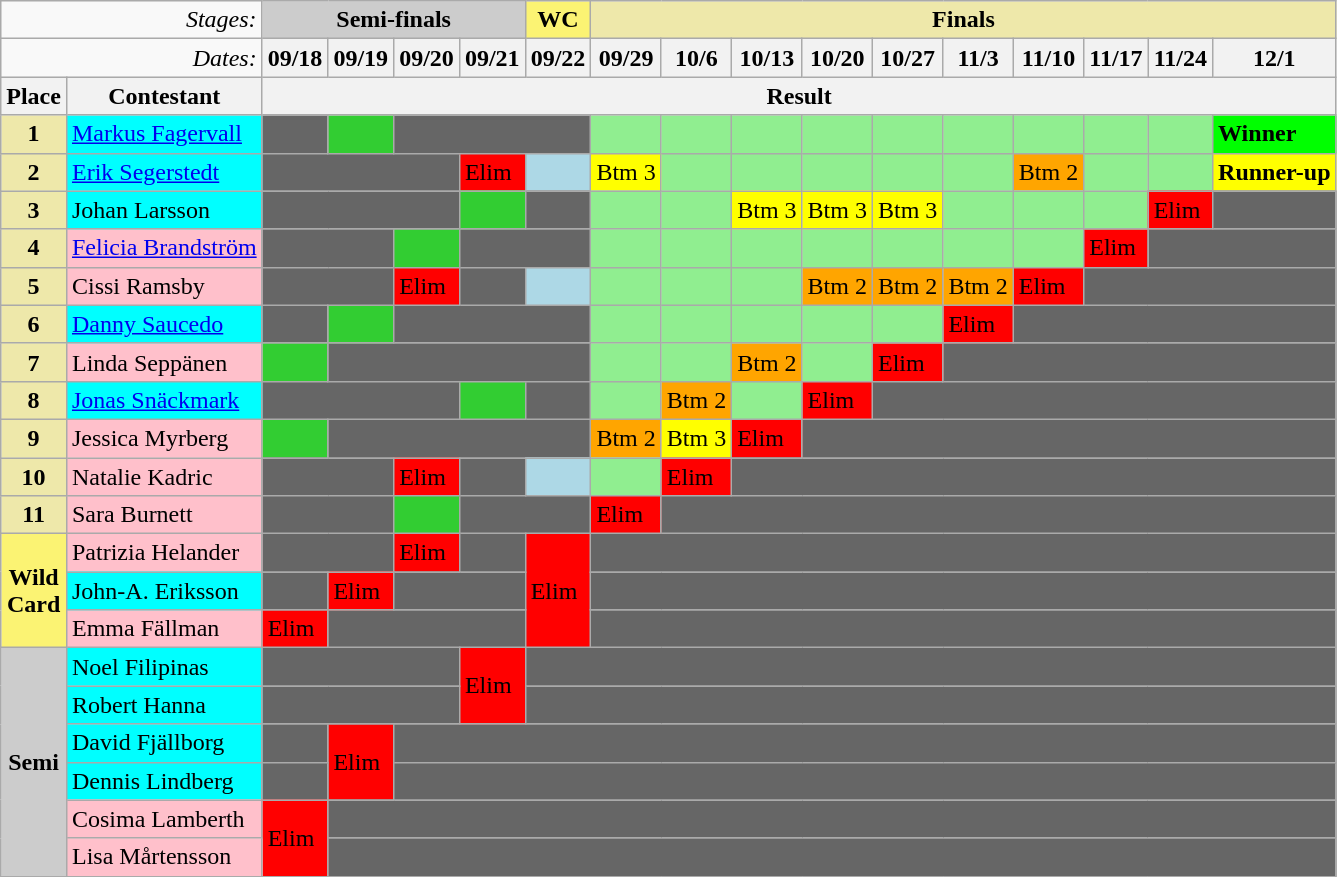<table class="wikitable" align="center">
<tr>
<td colspan="2" align="right"><em>Stages:</em></td>
<td colspan="4" bgcolor="CCCCCC" align="Center"><strong>Semi-finals</strong></td>
<td colspan="1" bgcolor="#FBF373" align="center"><strong>WC</strong></td>
<td colspan="10" bgcolor="palegoldenrod" align="Center"><strong>Finals</strong></td>
</tr>
<tr>
<td colspan="2" align="right"><em>Dates:</em></td>
<th>09/18</th>
<th>09/19</th>
<th>09/20</th>
<th>09/21</th>
<th>09/22</th>
<th>09/29</th>
<th>10/6</th>
<th>10/13</th>
<th>10/20</th>
<th>10/27</th>
<th>11/3</th>
<th>11/10</th>
<th>11/17</th>
<th>11/24</th>
<th>12/1</th>
</tr>
<tr>
<th>Place</th>
<th>Contestant</th>
<th colspan="15" align="center">Result</th>
</tr>
<tr>
<td align="center" bgcolor="palegoldenrod"><strong>1</strong></td>
<td bgcolor="cyan"><a href='#'>Markus Fagervall</a></td>
<td bgcolor="666666"></td>
<td style="background: limegreen"></td>
<td colspan="3" bgcolor="666666"></td>
<td style="background: lightgreen"></td>
<td style="background: lightgreen"></td>
<td style="background: lightgreen"></td>
<td style="background: lightgreen"></td>
<td style="background: lightgreen"></td>
<td style="background: lightgreen"></td>
<td style="background: lightgreen"></td>
<td style="background: lightgreen"></td>
<td style="background: lightgreen"></td>
<td style="background: Lime"><strong>Winner</strong></td>
</tr>
<tr>
<td align="center" bgcolor="palegoldenrod"><strong>2</strong></td>
<td bgcolor="cyan"><a href='#'>Erik Segerstedt</a></td>
<td colspan="3" bgcolor="666666"></td>
<td style="background: red"><span>Elim</span></td>
<td style="background: lightblue"></td>
<td style="background: yellow">Btm 3</td>
<td style="background: lightgreen"></td>
<td style="background: lightgreen"></td>
<td style="background: lightgreen"></td>
<td style="background: lightgreen"></td>
<td style="background: lightgreen"></td>
<td style="background: orange">Btm 2</td>
<td style="background: lightgreen"></td>
<td style="background: lightgreen"></td>
<td style="background: yellow"><strong>Runner-up</strong></td>
</tr>
<tr>
<td align="center" bgcolor="palegoldenrod"><strong>3</strong></td>
<td bgcolor="Cyan">Johan Larsson</td>
<td colspan="3" bgcolor="666666"></td>
<td style="background: limegreen"></td>
<td bgcolor="666666"></td>
<td style="background: lightgreen"></td>
<td style="background: lightgreen"></td>
<td style="background: yellow">Btm 3</td>
<td style="background: yellow">Btm 3</td>
<td style="background: yellow">Btm 3</td>
<td style="background: lightgreen"></td>
<td style="background: lightgreen"></td>
<td style="background: lightgreen"></td>
<td style="background: red"><span>Elim</span></td>
<td bgcolor="666666"></td>
</tr>
<tr>
<td align="center" bgcolor="palegoldenrod"><strong>4</strong></td>
<td bgcolor="pink"><a href='#'>Felicia Brandström</a></td>
<td colspan="2" bgcolor="666666"></td>
<td style="background: limegreen"></td>
<td colspan="2" bgcolor="666666"></td>
<td style="background: lightgreen"></td>
<td style="background: lightgreen"></td>
<td style="background: lightgreen"></td>
<td style="background: lightgreen"></td>
<td style="background: lightgreen"></td>
<td style="background: lightgreen"></td>
<td style="background: lightgreen"></td>
<td style="background: red"><span>Elim</span></td>
<td colspan="2" bgcolor="666666"></td>
</tr>
<tr>
<td align="center" bgcolor="palegoldenrod"><strong>5</strong></td>
<td bgcolor="pink">Cissi Ramsby</td>
<td colspan="2" bgcolor="666666"></td>
<td style="background: red"><span>Elim</span></td>
<td bgcolor="666666"></td>
<td style="background: lightblue"></td>
<td style="background: lightgreen"></td>
<td style="background: lightgreen"></td>
<td style="background: lightgreen"></td>
<td style="background: orange">Btm 2</td>
<td style="background: orange">Btm 2</td>
<td style="background: orange">Btm 2</td>
<td style="background: red"><span>Elim</span></td>
<td colspan="8" bgcolor="666666"></td>
</tr>
<tr>
<td align="center" bgcolor="palegoldenrod"><strong>6</strong></td>
<td bgcolor="cyan"><a href='#'>Danny Saucedo</a></td>
<td bgcolor="666666"></td>
<td style="background: limegreen"></td>
<td colspan="3" bgcolor="666666"></td>
<td style="background: lightgreen"></td>
<td style="background: lightgreen"></td>
<td style="background: lightgreen"></td>
<td style="background: lightgreen"></td>
<td style="background: lightgreen"></td>
<td style="background: red"><span>Elim</span></td>
<td colspan="9" bgcolor="666666"></td>
</tr>
<tr>
<td align="center" bgcolor="palegoldenrod"><strong>7</strong></td>
<td bgcolor="pink">Linda Seppänen</td>
<td style="background: limegreen"></td>
<td colspan="4" bgcolor="666666"></td>
<td style="background: lightgreen"></td>
<td style="background: lightgreen"></td>
<td style="background: orange">Btm 2</td>
<td style="background: lightgreen"></td>
<td style="background: red"><span>Elim</span></td>
<td colspan="10" bgcolor="666666"></td>
</tr>
<tr>
<td align="center" bgcolor="palegoldenrod"><strong>8</strong></td>
<td bgcolor="Cyan"><a href='#'>Jonas Snäckmark</a></td>
<td colspan="3" bgcolor="666666"></td>
<td style="background: limegreen"></td>
<td bgcolor="666666"></td>
<td style="background: lightgreen"></td>
<td style="background: orange">Btm 2</td>
<td style="background: lightgreen"></td>
<td style="background: red"><span>Elim</span></td>
<td colspan="11" bgcolor="666666"></td>
</tr>
<tr>
<td align="center" bgcolor="palegoldenrod"><strong>9</strong></td>
<td bgcolor="Pink">Jessica Myrberg</td>
<td style="background: limegreen"></td>
<td colspan="4" bgcolor="666666"></td>
<td style="background: orange">Btm 2</td>
<td style="background: yellow">Btm 3</td>
<td style="background: red"><span>Elim</span></td>
<td colspan="13" bgcolor="666666"></td>
</tr>
<tr>
<td align="center" bgcolor="palegoldenrod"><strong>10</strong></td>
<td bgcolor="pink">Natalie Kadric</td>
<td colspan="2" bgcolor="666666"></td>
<td style="background: red"><span>Elim</span></td>
<td bgcolor="666666"></td>
<td style="background: lightblue"></td>
<td style="background: lightgreen"></td>
<td style="background: red"><span>Elim</span></td>
<td colspan="13" bgcolor="666666"></td>
</tr>
<tr>
<td align="center" bgcolor="palegoldenrod"><strong>11</strong></td>
<td bgcolor="Pink">Sara Burnett</td>
<td colspan="2" bgcolor="666666"></td>
<td style="background: limegreen"></td>
<td colspan="2" bgcolor="666666"></td>
<td style="background: red"><span>Elim</span></td>
<td colspan="14" bgcolor="666666"></td>
</tr>
<tr>
<td bgcolor="#FBF373" align="center" rowspan="3"><strong>Wild<br>Card</strong></td>
<td bgcolor="Pink">Patrizia Helander</td>
<td colspan="2" bgcolor="666666"></td>
<td style="background: red"><span>Elim</span></td>
<td bgcolor="666666"></td>
<td style="background: red"  rowspan="3"><span>Elim</span></td>
<td colspan="14" bgcolor="666666"></td>
</tr>
<tr>
<td bgcolor="cyan">John-A. Eriksson</td>
<td bgcolor="666666"></td>
<td style="background: red"><span>Elim</span></td>
<td bgcolor="666666" colspan="2"></td>
<td colspan="14" bgcolor="666666"></td>
</tr>
<tr>
<td bgcolor="Pink">Emma Fällman</td>
<td style="background: red"><span>Elim</span></td>
<td bgcolor="666666" colspan="3"></td>
<td colspan="14" bgcolor="666666"></td>
</tr>
<tr>
<td bgcolor="CCCCCC" align="center" rowspan="6"><strong>Semi</strong></td>
<td bgcolor="cyan">Noel Filipinas</td>
<td bgcolor="666666" colspan="3"></td>
<td style="background: red" rowspan="2"><span>Elim</span></td>
<td colspan="14" bgcolor="666666"></td>
</tr>
<tr>
<td bgcolor="cyan">Robert Hanna</td>
<td bgcolor="666666" colspan="3"></td>
<td colspan="14" bgcolor="666666"></td>
</tr>
<tr>
<td bgcolor="cyan">David Fjällborg</td>
<td bgcolor="666666"></td>
<td style="background: red" rowspan="2"><span>Elim</span></td>
<td colspan="14" bgcolor="666666"></td>
</tr>
<tr>
<td bgcolor="cyan">Dennis Lindberg</td>
<td bgcolor="666666"></td>
<td colspan="14" bgcolor="666666"></td>
</tr>
<tr>
<td bgcolor="Pink">Cosima Lamberth</td>
<td style="background: red" rowspan="2"><span>Elim</span></td>
<td colspan="14" bgcolor="666666"></td>
</tr>
<tr>
<td bgcolor="Pink">Lisa Mårtensson</td>
<td colspan="14" bgcolor="666666"></td>
</tr>
<tr>
</tr>
</table>
